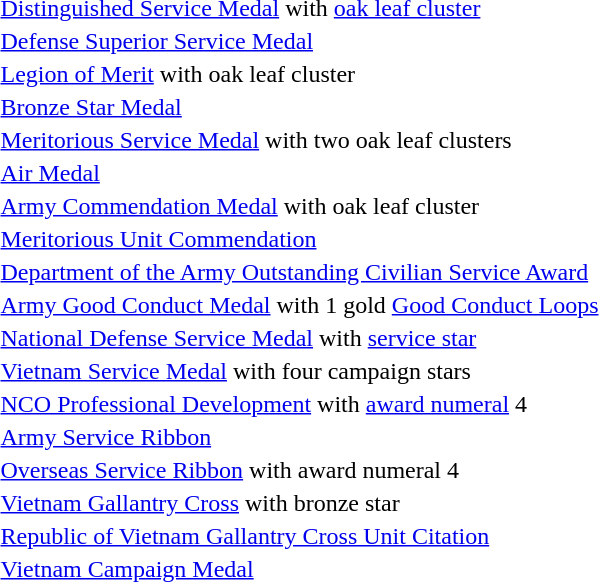<table>
<tr>
<td></td>
<td><a href='#'>Distinguished Service Medal</a> with <a href='#'>oak leaf cluster</a></td>
</tr>
<tr>
<td></td>
<td><a href='#'>Defense Superior Service Medal</a></td>
</tr>
<tr>
<td></td>
<td><a href='#'>Legion of Merit</a> with oak leaf cluster</td>
</tr>
<tr>
<td></td>
<td><a href='#'>Bronze Star Medal</a></td>
</tr>
<tr>
<td></td>
<td><a href='#'>Meritorious Service Medal</a> with two oak leaf clusters</td>
</tr>
<tr>
<td></td>
<td><a href='#'>Air Medal</a></td>
</tr>
<tr>
<td></td>
<td><a href='#'>Army Commendation Medal</a> with oak leaf cluster</td>
</tr>
<tr>
<td></td>
<td><a href='#'>Meritorious Unit Commendation</a></td>
</tr>
<tr>
<td></td>
<td><a href='#'>Department of the Army Outstanding Civilian Service Award</a></td>
</tr>
<tr>
<td></td>
<td><a href='#'>Army Good Conduct Medal</a> with 1 gold <a href='#'>Good Conduct Loops</a></td>
</tr>
<tr>
<td></td>
<td><a href='#'>National Defense Service Medal</a> with <a href='#'>service star</a></td>
</tr>
<tr>
<td></td>
<td><a href='#'>Vietnam Service Medal</a> with four campaign stars</td>
</tr>
<tr>
<td><span></span></td>
<td><a href='#'>NCO Professional Development</a> with <a href='#'>award numeral</a> 4</td>
</tr>
<tr>
<td></td>
<td><a href='#'>Army Service Ribbon</a></td>
</tr>
<tr>
<td><span></span></td>
<td><a href='#'>Overseas Service Ribbon</a> with award numeral 4</td>
</tr>
<tr>
<td></td>
<td><a href='#'>Vietnam Gallantry Cross</a> with bronze star</td>
</tr>
<tr>
<td></td>
<td><a href='#'>Republic of Vietnam Gallantry Cross Unit Citation</a></td>
</tr>
<tr>
<td></td>
<td><a href='#'>Vietnam Campaign Medal</a></td>
</tr>
</table>
